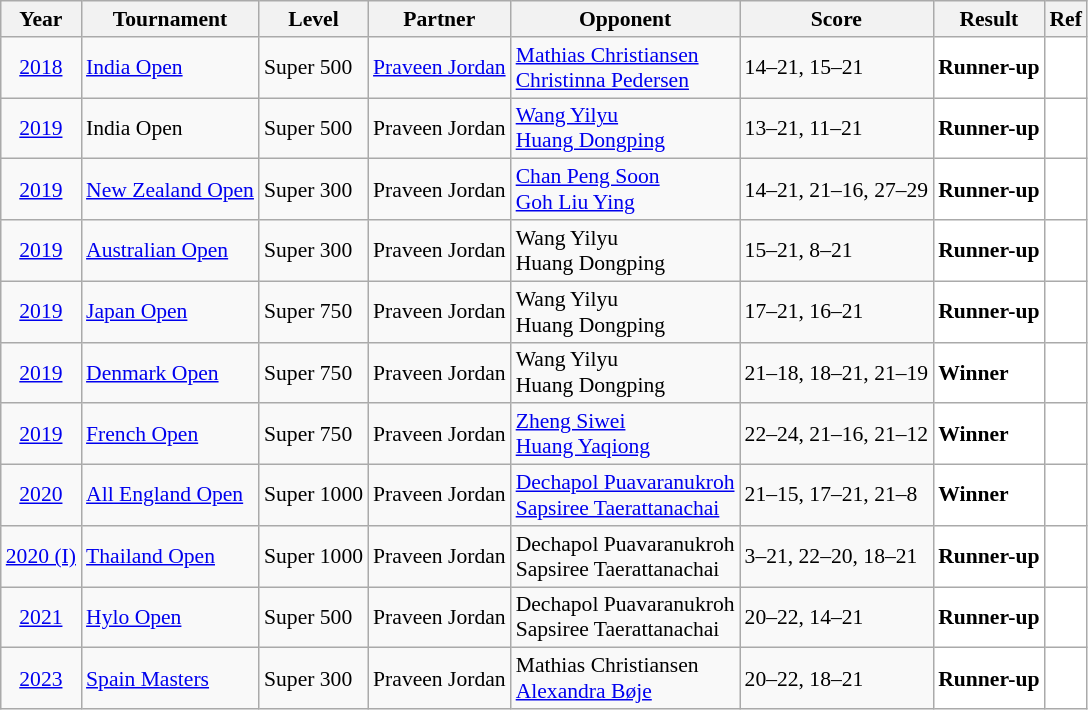<table class="sortable wikitable" style="font-size: 90%">
<tr>
<th>Year</th>
<th>Tournament</th>
<th>Level</th>
<th>Partner</th>
<th>Opponent</th>
<th>Score</th>
<th>Result</th>
<th>Ref</th>
</tr>
<tr>
<td align="center"><a href='#'>2018</a></td>
<td align="left"><a href='#'>India Open</a></td>
<td align="left">Super 500</td>
<td align="left"> <a href='#'>Praveen Jordan</a></td>
<td align="left"> <a href='#'>Mathias Christiansen</a><br> <a href='#'>Christinna Pedersen</a></td>
<td align="left">14–21, 15–21</td>
<td style="text-align:left; background:white"> <strong>Runner-up</strong></td>
<td style="text-align:center; background:white"></td>
</tr>
<tr>
<td align="center"><a href='#'>2019</a></td>
<td align="left">India Open</td>
<td align="left">Super 500</td>
<td align="left"> Praveen Jordan</td>
<td align="left"> <a href='#'>Wang Yilyu</a><br> <a href='#'>Huang Dongping</a></td>
<td align="left">13–21, 11–21</td>
<td style="text-align:left; background:white"> <strong>Runner-up</strong></td>
<td style="text-align:center; background:white"></td>
</tr>
<tr>
<td align="center"><a href='#'>2019</a></td>
<td align="left"><a href='#'>New Zealand Open</a></td>
<td align="left">Super 300</td>
<td align="left"> Praveen Jordan</td>
<td align="left"> <a href='#'>Chan Peng Soon</a><br> <a href='#'>Goh Liu Ying</a></td>
<td align="left">14–21, 21–16, 27–29</td>
<td style="text-align:left; background:white"> <strong>Runner-up</strong></td>
<td style="text-align:center; background:white"></td>
</tr>
<tr>
<td align="center"><a href='#'>2019</a></td>
<td align="left"><a href='#'>Australian Open</a></td>
<td align="left">Super 300</td>
<td align="left"> Praveen Jordan</td>
<td align="left"> Wang Yilyu<br> Huang Dongping</td>
<td align="left">15–21, 8–21</td>
<td style="text-align:left; background:white"> <strong>Runner-up</strong></td>
<td style="text-align:center; background:white"></td>
</tr>
<tr>
<td align="center"><a href='#'>2019</a></td>
<td align="left"><a href='#'>Japan Open</a></td>
<td align="left">Super 750</td>
<td align="left"> Praveen Jordan</td>
<td align="left"> Wang Yilyu<br> Huang Dongping</td>
<td align="left">17–21, 16–21</td>
<td style="text-align:left; background:white"> <strong>Runner-up</strong></td>
<td style="text-align:center; background:white"></td>
</tr>
<tr>
<td align="center"><a href='#'>2019</a></td>
<td align="left"><a href='#'>Denmark Open</a></td>
<td align="left">Super 750</td>
<td align="left"> Praveen Jordan</td>
<td align="left"> Wang Yilyu<br> Huang Dongping</td>
<td align="left">21–18, 18–21, 21–19</td>
<td style="text-align:left; background:white"> <strong>Winner</strong></td>
<td style="text-align:center; background:white"></td>
</tr>
<tr>
<td align="center"><a href='#'>2019</a></td>
<td align="left"><a href='#'>French Open</a></td>
<td align="left">Super 750</td>
<td align="left"> Praveen Jordan</td>
<td align="left"> <a href='#'>Zheng Siwei</a><br> <a href='#'>Huang Yaqiong</a></td>
<td algin="left">22–24, 21–16, 21–12</td>
<td style="text-align:left; background:white"> <strong>Winner</strong></td>
<td style="text-align:center; background:white"></td>
</tr>
<tr>
<td align="center"><a href='#'>2020</a></td>
<td align="left"><a href='#'>All England Open</a></td>
<td align="left">Super 1000</td>
<td align="left"> Praveen Jordan</td>
<td align="left"> <a href='#'>Dechapol Puavaranukroh</a><br> <a href='#'>Sapsiree Taerattanachai</a></td>
<td align="left">21–15, 17–21, 21–8</td>
<td style="text-align:left; background:white"> <strong>Winner</strong></td>
<td style="text-align:center; background:white"></td>
</tr>
<tr>
<td align="center"><a href='#'>2020 (I)</a></td>
<td align="left"><a href='#'>Thailand Open</a></td>
<td align="left">Super 1000</td>
<td align="left"> Praveen Jordan</td>
<td align="left"> Dechapol Puavaranukroh<br> Sapsiree Taerattanachai</td>
<td align="left">3–21, 22–20, 18–21</td>
<td style="text-align:left; background:white"> <strong>Runner-up</strong></td>
<td style="text-align:center; background:white"></td>
</tr>
<tr>
<td align="center"><a href='#'>2021</a></td>
<td align="left"><a href='#'>Hylo Open</a></td>
<td align="left">Super 500</td>
<td align="left"> Praveen Jordan</td>
<td align="left"> Dechapol Puavaranukroh<br> Sapsiree Taerattanachai</td>
<td align="left">20–22, 14–21</td>
<td style="text-align:left; background:white"> <strong>Runner-up</strong></td>
<td style="text-align:center; background:white"></td>
</tr>
<tr>
<td align="center"><a href='#'>2023</a></td>
<td align="left"><a href='#'>Spain Masters</a></td>
<td align="left">Super 300</td>
<td align="left"> Praveen Jordan</td>
<td align="left"> Mathias Christiansen<br> <a href='#'>Alexandra Bøje</a></td>
<td align="left">20–22, 18–21</td>
<td style="text-align:left; background:white"> <strong>Runner-up</strong></td>
<td style="text-align:center; background:white"></td>
</tr>
</table>
